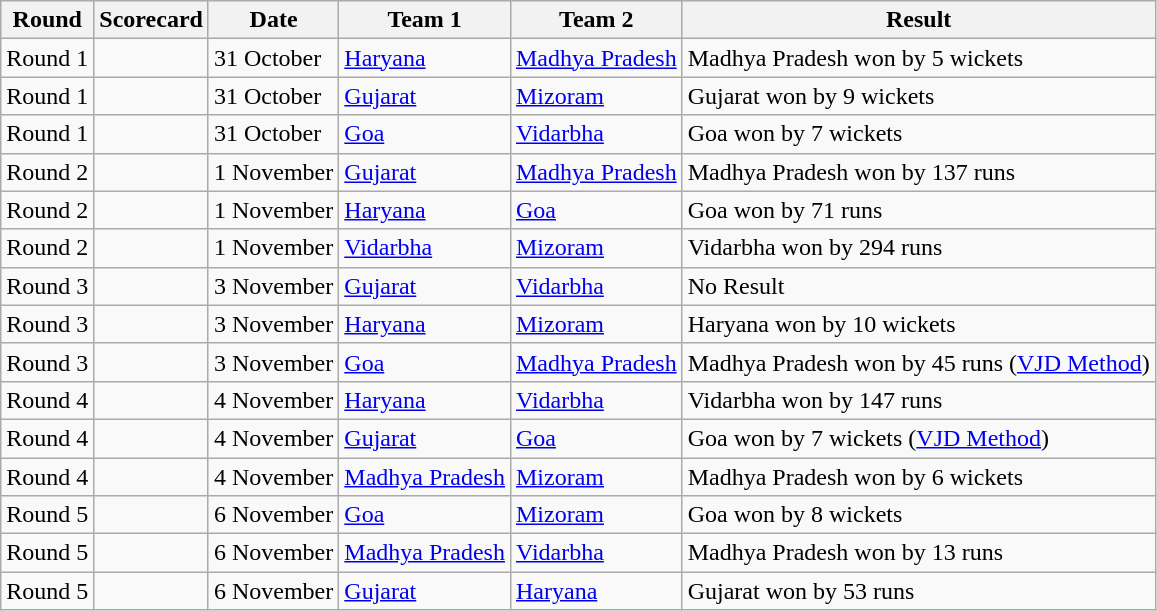<table class="wikitable collapsible sortable collapsed">
<tr>
<th>Round</th>
<th>Scorecard</th>
<th>Date</th>
<th>Team 1</th>
<th>Team 2</th>
<th>Result</th>
</tr>
<tr>
<td>Round 1</td>
<td></td>
<td>31 October</td>
<td><a href='#'>Haryana</a></td>
<td><a href='#'>Madhya Pradesh</a></td>
<td>Madhya Pradesh won by 5 wickets</td>
</tr>
<tr>
<td>Round 1</td>
<td></td>
<td>31 October</td>
<td><a href='#'>Gujarat</a></td>
<td><a href='#'>Mizoram</a></td>
<td>Gujarat won by 9 wickets</td>
</tr>
<tr>
<td>Round 1</td>
<td></td>
<td>31 October</td>
<td><a href='#'>Goa</a></td>
<td><a href='#'>Vidarbha</a></td>
<td>Goa won by 7 wickets</td>
</tr>
<tr>
<td>Round 2</td>
<td></td>
<td>1 November</td>
<td><a href='#'>Gujarat</a></td>
<td><a href='#'>Madhya Pradesh</a></td>
<td>Madhya Pradesh won by 137 runs</td>
</tr>
<tr>
<td>Round 2</td>
<td></td>
<td>1 November</td>
<td><a href='#'>Haryana</a></td>
<td><a href='#'>Goa</a></td>
<td>Goa won by 71 runs</td>
</tr>
<tr>
<td>Round 2</td>
<td></td>
<td>1 November</td>
<td><a href='#'>Vidarbha</a></td>
<td><a href='#'>Mizoram</a></td>
<td>Vidarbha won by 294 runs</td>
</tr>
<tr>
<td>Round 3</td>
<td></td>
<td>3 November</td>
<td><a href='#'>Gujarat</a></td>
<td><a href='#'>Vidarbha</a></td>
<td>No Result</td>
</tr>
<tr>
<td>Round 3</td>
<td></td>
<td>3 November</td>
<td><a href='#'>Haryana</a></td>
<td><a href='#'>Mizoram</a></td>
<td>Haryana won by 10 wickets</td>
</tr>
<tr>
<td>Round 3</td>
<td></td>
<td>3 November</td>
<td><a href='#'>Goa</a></td>
<td><a href='#'>Madhya Pradesh</a></td>
<td>Madhya Pradesh won by 45 runs (<a href='#'>VJD Method</a>)</td>
</tr>
<tr>
<td>Round 4</td>
<td></td>
<td>4 November</td>
<td><a href='#'>Haryana</a></td>
<td><a href='#'>Vidarbha</a></td>
<td>Vidarbha won by 147 runs</td>
</tr>
<tr>
<td>Round 4</td>
<td></td>
<td>4 November</td>
<td><a href='#'>Gujarat</a></td>
<td><a href='#'>Goa</a></td>
<td>Goa won by 7 wickets (<a href='#'>VJD Method</a>)</td>
</tr>
<tr>
<td>Round 4</td>
<td></td>
<td>4 November</td>
<td><a href='#'>Madhya Pradesh</a></td>
<td><a href='#'>Mizoram</a></td>
<td>Madhya Pradesh won by 6 wickets</td>
</tr>
<tr>
<td>Round 5</td>
<td></td>
<td>6 November</td>
<td><a href='#'>Goa</a></td>
<td><a href='#'>Mizoram</a></td>
<td>Goa won by 8 wickets</td>
</tr>
<tr>
<td>Round 5</td>
<td></td>
<td>6 November</td>
<td><a href='#'>Madhya Pradesh</a></td>
<td><a href='#'>Vidarbha</a></td>
<td>Madhya Pradesh won by 13 runs</td>
</tr>
<tr>
<td>Round 5</td>
<td></td>
<td>6 November</td>
<td><a href='#'>Gujarat</a></td>
<td><a href='#'>Haryana</a></td>
<td>Gujarat won by 53 runs</td>
</tr>
</table>
